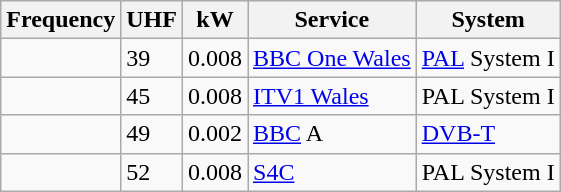<table class="wikitable sortable">
<tr>
<th>Frequency</th>
<th>UHF</th>
<th>kW</th>
<th>Service</th>
<th>System</th>
</tr>
<tr>
<td></td>
<td>39</td>
<td>0.008</td>
<td><a href='#'>BBC One Wales</a></td>
<td><a href='#'>PAL</a> System I</td>
</tr>
<tr>
<td></td>
<td>45</td>
<td>0.008</td>
<td><a href='#'>ITV1 Wales</a></td>
<td>PAL System I</td>
</tr>
<tr>
<td></td>
<td>49</td>
<td>0.002</td>
<td><a href='#'>BBC</a> A</td>
<td><a href='#'>DVB-T</a></td>
</tr>
<tr>
<td></td>
<td>52</td>
<td>0.008</td>
<td><a href='#'>S4C</a></td>
<td>PAL System I</td>
</tr>
</table>
